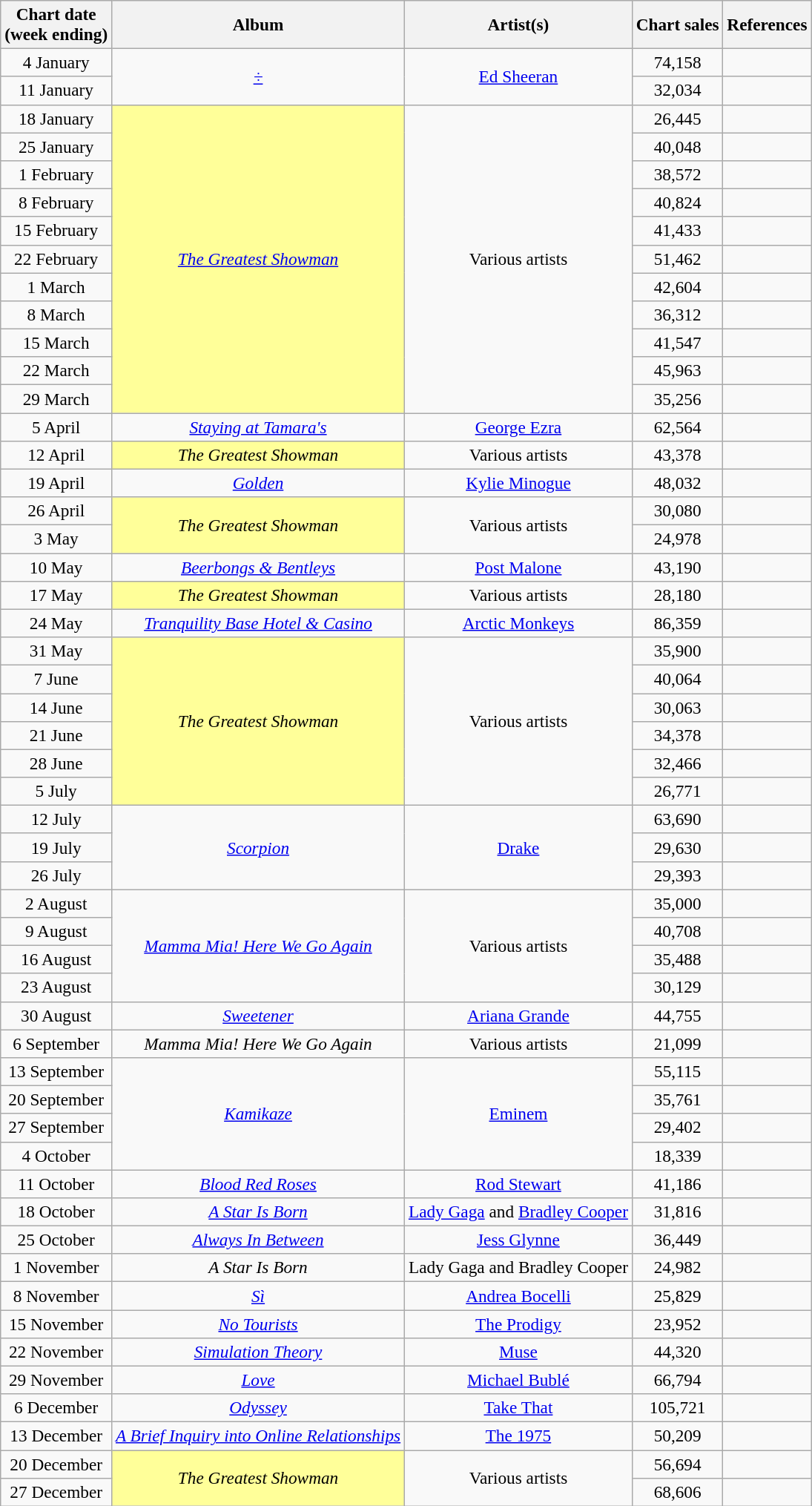<table class="wikitable" style="font-size:97%; text-align:center;">
<tr>
<th>Chart date<br>(week ending)</th>
<th>Album</th>
<th>Artist(s)</th>
<th>Chart sales</th>
<th>References</th>
</tr>
<tr>
<td>4 January</td>
<td rowspan="2"><em><a href='#'>÷</a></em></td>
<td rowspan="2"><a href='#'>Ed Sheeran</a></td>
<td>74,158</td>
<td></td>
</tr>
<tr>
<td>11 January</td>
<td>32,034</td>
<td></td>
</tr>
<tr>
<td>18 January</td>
<td bgcolor=#FFFF99 rowspan="11"><em><a href='#'>The Greatest Showman</a></em> </td>
<td rowspan="11">Various artists</td>
<td>26,445</td>
<td></td>
</tr>
<tr>
<td>25 January</td>
<td>40,048</td>
<td></td>
</tr>
<tr>
<td>1 February</td>
<td>38,572</td>
<td></td>
</tr>
<tr>
<td>8 February</td>
<td>40,824</td>
<td></td>
</tr>
<tr>
<td>15 February</td>
<td>41,433</td>
<td></td>
</tr>
<tr>
<td>22 February</td>
<td>51,462</td>
<td></td>
</tr>
<tr>
<td>1 March</td>
<td>42,604</td>
<td></td>
</tr>
<tr>
<td>8 March</td>
<td>36,312</td>
<td></td>
</tr>
<tr>
<td>15 March</td>
<td>41,547</td>
<td></td>
</tr>
<tr>
<td>22 March</td>
<td>45,963</td>
<td></td>
</tr>
<tr>
<td>29 March</td>
<td>35,256</td>
<td></td>
</tr>
<tr>
<td>5 April</td>
<td><em><a href='#'>Staying at Tamara's</a></em></td>
<td><a href='#'>George Ezra</a></td>
<td>62,564</td>
<td></td>
</tr>
<tr>
<td>12 April</td>
<td bgcolor=#FFFF99><em>The Greatest Showman</em> </td>
<td>Various artists</td>
<td>43,378</td>
<td></td>
</tr>
<tr>
<td>19 April</td>
<td><em><a href='#'>Golden</a></em></td>
<td><a href='#'>Kylie Minogue</a></td>
<td>48,032</td>
<td></td>
</tr>
<tr>
<td>26 April</td>
<td bgcolor=#FFFF99 rowspan="2"><em>The Greatest Showman</em> </td>
<td rowspan="2">Various artists</td>
<td>30,080</td>
<td></td>
</tr>
<tr>
<td>3 May</td>
<td>24,978</td>
<td></td>
</tr>
<tr>
<td>10 May</td>
<td><em><a href='#'>Beerbongs & Bentleys</a></em></td>
<td><a href='#'>Post Malone</a></td>
<td>43,190</td>
<td></td>
</tr>
<tr>
<td>17 May</td>
<td bgcolor=#FFFF99><em>The Greatest Showman</em> </td>
<td>Various artists</td>
<td>28,180</td>
<td></td>
</tr>
<tr>
<td>24 May</td>
<td><em><a href='#'>Tranquility Base Hotel & Casino</a></em></td>
<td><a href='#'>Arctic Monkeys</a></td>
<td>86,359</td>
<td></td>
</tr>
<tr>
<td>31 May</td>
<td bgcolor=#FFFF99 rowspan="6"><em>The Greatest Showman</em> </td>
<td rowspan="6">Various artists</td>
<td>35,900</td>
<td></td>
</tr>
<tr>
<td>7 June</td>
<td>40,064</td>
<td></td>
</tr>
<tr>
<td>14 June</td>
<td>30,063</td>
<td></td>
</tr>
<tr>
<td>21 June</td>
<td>34,378</td>
<td></td>
</tr>
<tr>
<td>28 June</td>
<td>32,466</td>
<td></td>
</tr>
<tr>
<td>5 July</td>
<td>26,771</td>
<td></td>
</tr>
<tr>
<td>12 July</td>
<td rowspan="3"><em><a href='#'>Scorpion</a></em></td>
<td rowspan="3"><a href='#'>Drake</a></td>
<td>63,690</td>
<td></td>
</tr>
<tr>
<td>19 July</td>
<td>29,630</td>
<td></td>
</tr>
<tr>
<td>26 July</td>
<td>29,393</td>
<td></td>
</tr>
<tr>
<td>2 August</td>
<td rowspan="4"><em><a href='#'>Mamma Mia! Here We Go Again</a></em></td>
<td rowspan="4">Various artists</td>
<td>35,000</td>
<td></td>
</tr>
<tr>
<td>9 August</td>
<td>40,708</td>
<td></td>
</tr>
<tr>
<td>16 August</td>
<td>35,488</td>
<td></td>
</tr>
<tr>
<td>23 August</td>
<td>30,129</td>
<td></td>
</tr>
<tr>
<td>30 August</td>
<td><em><a href='#'>Sweetener</a></em></td>
<td><a href='#'>Ariana Grande</a></td>
<td>44,755</td>
<td></td>
</tr>
<tr>
<td>6 September</td>
<td><em>Mamma Mia! Here We Go Again</em></td>
<td>Various artists</td>
<td>21,099</td>
<td></td>
</tr>
<tr>
<td>13 September</td>
<td rowspan="4"><em><a href='#'>Kamikaze</a></em></td>
<td rowspan="4"><a href='#'>Eminem</a></td>
<td>55,115</td>
<td></td>
</tr>
<tr>
<td>20 September</td>
<td>35,761</td>
<td></td>
</tr>
<tr>
<td>27 September</td>
<td>29,402</td>
<td></td>
</tr>
<tr>
<td>4 October</td>
<td>18,339</td>
<td></td>
</tr>
<tr>
<td>11 October</td>
<td><em><a href='#'>Blood Red Roses</a></em></td>
<td><a href='#'>Rod Stewart</a></td>
<td>41,186</td>
<td></td>
</tr>
<tr>
<td>18 October</td>
<td><em><a href='#'>A Star Is Born</a></em></td>
<td><a href='#'>Lady Gaga</a> and <a href='#'>Bradley Cooper</a></td>
<td>31,816</td>
<td></td>
</tr>
<tr>
<td>25 October</td>
<td><em><a href='#'>Always In Between</a></em></td>
<td><a href='#'>Jess Glynne</a></td>
<td>36,449</td>
<td></td>
</tr>
<tr>
<td>1 November</td>
<td><em>A Star Is Born</em></td>
<td>Lady Gaga and Bradley Cooper</td>
<td>24,982</td>
<td></td>
</tr>
<tr>
<td>8 November</td>
<td><em><a href='#'>Sì</a></em></td>
<td><a href='#'>Andrea Bocelli</a></td>
<td>25,829</td>
<td></td>
</tr>
<tr>
<td>15 November</td>
<td><em><a href='#'>No Tourists</a></em></td>
<td><a href='#'>The Prodigy</a></td>
<td>23,952</td>
<td></td>
</tr>
<tr>
<td>22 November</td>
<td><em><a href='#'>Simulation Theory</a></em></td>
<td><a href='#'>Muse</a></td>
<td>44,320</td>
<td></td>
</tr>
<tr>
<td>29 November</td>
<td><em><a href='#'>Love</a></em></td>
<td><a href='#'>Michael Bublé</a></td>
<td>66,794</td>
<td></td>
</tr>
<tr>
<td>6 December</td>
<td><em><a href='#'>Odyssey</a></em></td>
<td><a href='#'>Take That</a></td>
<td>105,721</td>
<td></td>
</tr>
<tr>
<td>13 December</td>
<td><em><a href='#'>A Brief Inquiry into Online Relationships</a></em></td>
<td><a href='#'>The 1975</a></td>
<td>50,209</td>
<td></td>
</tr>
<tr>
<td>20 December</td>
<td bgcolor=#FFFF99 rowspan="2"><em>The Greatest Showman</em> </td>
<td rowspan="2">Various artists</td>
<td>56,694</td>
<td></td>
</tr>
<tr>
<td>27 December</td>
<td>68,606</td>
<td></td>
</tr>
</table>
